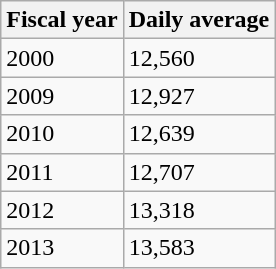<table class="wikitable">
<tr>
<th>Fiscal year</th>
<th>Daily average</th>
</tr>
<tr>
<td>2000</td>
<td>12,560</td>
</tr>
<tr>
<td>2009</td>
<td>12,927</td>
</tr>
<tr>
<td>2010</td>
<td>12,639</td>
</tr>
<tr>
<td>2011</td>
<td>12,707</td>
</tr>
<tr>
<td>2012</td>
<td>13,318</td>
</tr>
<tr>
<td>2013</td>
<td>13,583</td>
</tr>
</table>
